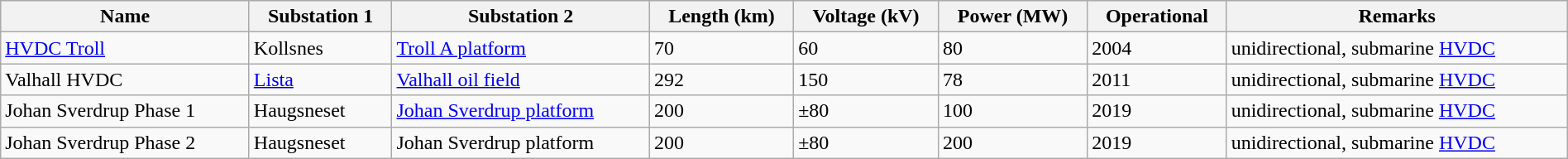<table class="wikitable sortable" width="100%">
<tr bgcolor="#dfdfdf">
<th>Name</th>
<th>Substation 1</th>
<th>Substation 2</th>
<th>Length (km)</th>
<th>Voltage (kV)</th>
<th>Power (MW)</th>
<th>Operational</th>
<th>Remarks</th>
</tr>
<tr>
<td><a href='#'>HVDC Troll</a></td>
<td>Kollsnes</td>
<td><a href='#'>Troll A platform</a></td>
<td>70</td>
<td>60</td>
<td>80</td>
<td>2004</td>
<td>unidirectional, submarine <a href='#'>HVDC</a></td>
</tr>
<tr>
<td>Valhall HVDC</td>
<td><a href='#'>Lista</a></td>
<td><a href='#'>Valhall oil field</a></td>
<td>292</td>
<td>150</td>
<td>78</td>
<td>2011</td>
<td>unidirectional, submarine <a href='#'>HVDC</a></td>
</tr>
<tr>
<td>Johan Sverdrup Phase 1</td>
<td>Haugsneset</td>
<td><a href='#'>Johan Sverdrup platform</a></td>
<td>200</td>
<td>±80</td>
<td>100</td>
<td>2019</td>
<td>unidirectional, submarine <a href='#'>HVDC</a></td>
</tr>
<tr>
<td>Johan Sverdrup Phase 2</td>
<td>Haugsneset</td>
<td>Johan Sverdrup platform</td>
<td>200</td>
<td>±80</td>
<td>200</td>
<td>2019</td>
<td>unidirectional, submarine <a href='#'>HVDC</a></td>
</tr>
</table>
